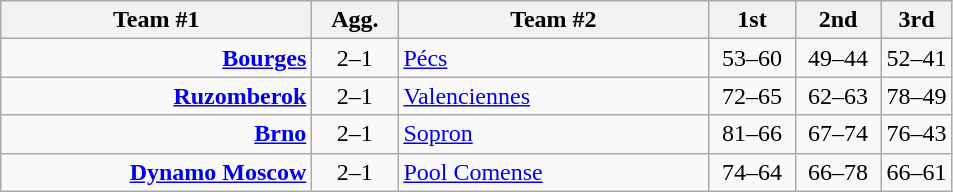<table class=wikitable style="text-align:center">
<tr>
<th width=200>Team #1</th>
<th width=50>Agg.</th>
<th width=200>Team #2</th>
<th width=50>1st</th>
<th width=50>2nd</th>
<th wifth=50>3rd</th>
</tr>
<tr>
<td align=right><strong><a href='#'>Bourges</a></strong> </td>
<td align=center>2–1</td>
<td align=left> <a href='#'>Pécs</a></td>
<td align=center>53–60</td>
<td align=center>49–44</td>
<td align=center>52–41</td>
</tr>
<tr>
<td align=right><strong><a href='#'>Ruzomberok</a></strong> </td>
<td align=center>2–1</td>
<td align=left> <a href='#'>Valenciennes</a></td>
<td align=center>72–65</td>
<td align=center>62–63</td>
<td align=center>78–49</td>
</tr>
<tr>
<td align=right><strong><a href='#'>Brno</a></strong> </td>
<td align=center>2–1</td>
<td align=left> <a href='#'>Sopron</a></td>
<td align=center>81–66</td>
<td align=center>67–74</td>
<td align=center>76–43</td>
</tr>
<tr>
<td align=right><strong><a href='#'>Dynamo Moscow</a></strong> </td>
<td align=center>2–1</td>
<td align=left> <a href='#'>Pool Comense</a></td>
<td align=center>74–64</td>
<td align=center>66–78</td>
<td align=center>66–61</td>
</tr>
</table>
